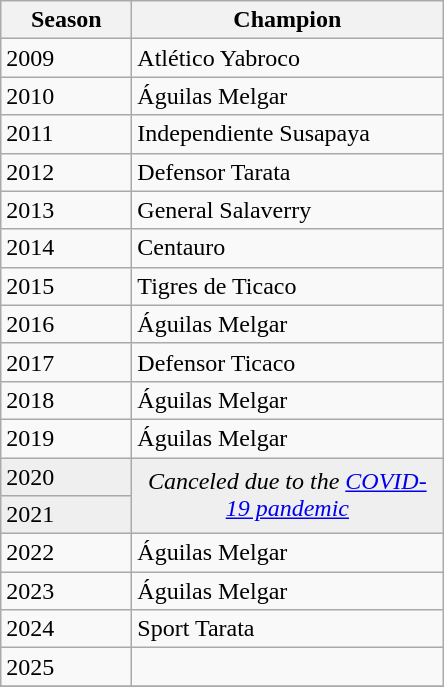<table class="wikitable sortable">
<tr>
<th width=80px>Season</th>
<th width=200px>Champion</th>
</tr>
<tr>
<td>2009</td>
<td>Atlético Yabroco</td>
</tr>
<tr>
<td>2010</td>
<td>Águilas Melgar</td>
</tr>
<tr>
<td>2011</td>
<td>Independiente Susapaya</td>
</tr>
<tr>
<td>2012</td>
<td>Defensor Tarata</td>
</tr>
<tr>
<td>2013</td>
<td>General Salaverry</td>
</tr>
<tr>
<td>2014</td>
<td>Centauro</td>
</tr>
<tr>
<td>2015</td>
<td>Tigres de Ticaco</td>
</tr>
<tr>
<td>2016</td>
<td>Águilas Melgar</td>
</tr>
<tr>
<td>2017</td>
<td>Defensor Ticaco</td>
</tr>
<tr>
<td>2018</td>
<td>Águilas Melgar</td>
</tr>
<tr>
<td>2019</td>
<td>Águilas Melgar</td>
</tr>
<tr bgcolor=#efefef>
<td>2020</td>
<td rowspan=2 colspan="1" align=center><em>Canceled due to the <a href='#'>COVID-19 pandemic</a></em></td>
</tr>
<tr bgcolor=#efefef>
<td>2021</td>
</tr>
<tr>
<td>2022</td>
<td>Águilas Melgar</td>
</tr>
<tr>
<td>2023</td>
<td>Águilas Melgar</td>
</tr>
<tr>
<td>2024</td>
<td>Sport Tarata</td>
</tr>
<tr>
<td>2025</td>
<td></td>
</tr>
<tr>
</tr>
</table>
